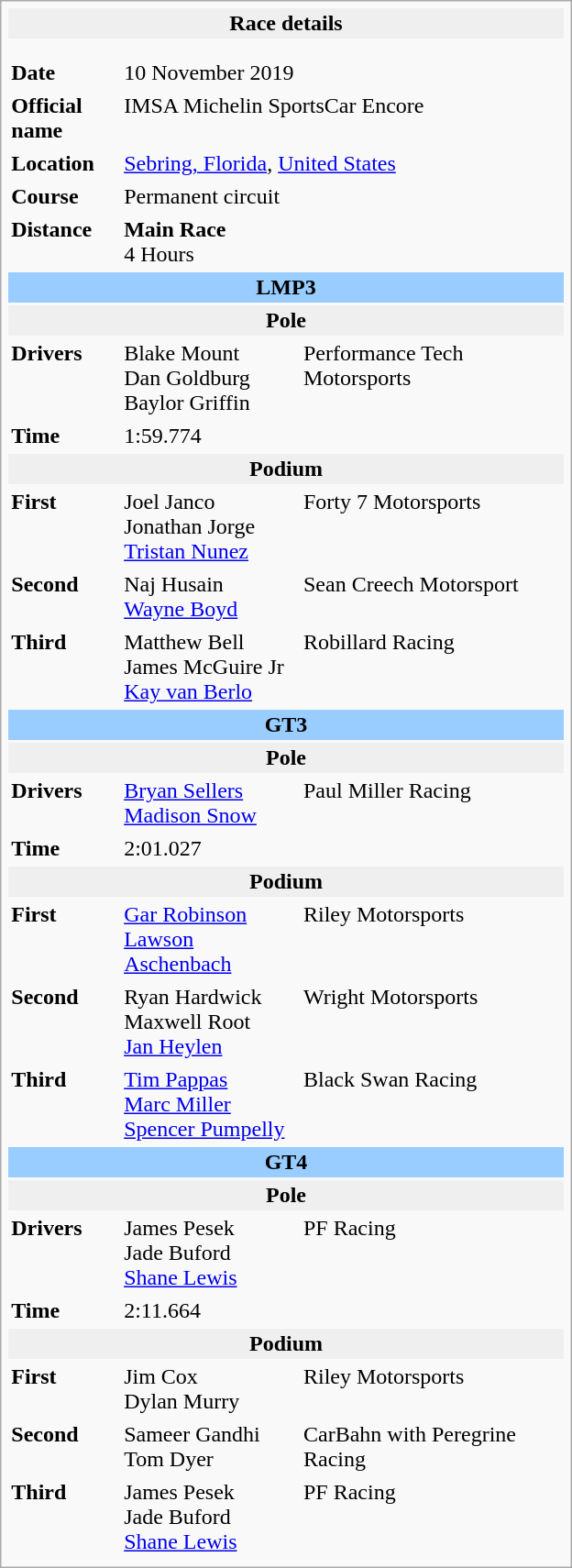<table class="infobox" align="right" cellpadding="2" style="float:right; width: 26em; ">
<tr>
<th colspan="3" bgcolor="#efefef">Race details</th>
</tr>
<tr>
<td colspan="3" style="text-align:center;"></td>
</tr>
<tr>
<td colspan="3" style="text-align:center;"></td>
</tr>
<tr>
<td style="width: 20%;"><strong>Date</strong></td>
<td>10 November 2019</td>
</tr>
<tr>
<td><strong>Official name</strong></td>
<td colspan=2>IMSA Michelin SportsCar Encore</td>
</tr>
<tr>
<td><strong>Location</strong></td>
<td colspan=2><a href='#'>Sebring, Florida</a>, <a href='#'>United States</a></td>
</tr>
<tr>
<td><strong>Course</strong></td>
<td colspan=2>Permanent circuit<br></td>
</tr>
<tr>
<td><strong>Distance</strong></td>
<td colspan=2><strong>Main Race</strong><br>4 Hours</td>
</tr>
<tr>
<td colspan=3 style="text-align:center; background-color:#99ccff"><strong>LMP3</strong></td>
</tr>
<tr>
<th colspan=3 bgcolor="#efefef">Pole</th>
</tr>
<tr>
<td><strong>Drivers</strong></td>
<td> Blake Mount<br> Dan Goldburg<br> Baylor Griffin</td>
<td>Performance Tech Motorsports</td>
</tr>
<tr>
<td><strong>Time</strong></td>
<td colspan=2>1:59.774</td>
</tr>
<tr>
<th colspan=3 bgcolor="#efefef">Podium</th>
</tr>
<tr>
<td><strong>First</strong></td>
<td> Joel Janco<br> Jonathan Jorge<br> <a href='#'>Tristan Nunez</a></td>
<td>Forty 7 Motorsports</td>
</tr>
<tr>
<td><strong>Second</strong></td>
<td> Naj Husain<br> <a href='#'>Wayne Boyd</a></td>
<td>Sean Creech Motorsport</td>
</tr>
<tr>
<td><strong>Third</strong></td>
<td> Matthew Bell<br> James McGuire Jr<br> <a href='#'>Kay van Berlo</a></td>
<td>Robillard Racing</td>
</tr>
<tr>
<td colspan=3 style="text-align:center; background-color:#99ccff"><strong>GT3</strong></td>
</tr>
<tr>
<th colspan=3 bgcolor="#efefef">Pole</th>
</tr>
<tr>
<td><strong>Drivers</strong></td>
<td> <a href='#'>Bryan Sellers</a><br> <a href='#'>Madison Snow</a></td>
<td>Paul Miller Racing</td>
</tr>
<tr>
<td><strong>Time</strong></td>
<td colspan=2>2:01.027</td>
</tr>
<tr>
<th colspan=3 bgcolor="#efefef">Podium</th>
</tr>
<tr>
<td><strong>First</strong></td>
<td> <a href='#'>Gar Robinson</a><br> <a href='#'>Lawson Aschenbach</a></td>
<td>Riley Motorsports</td>
</tr>
<tr>
<td><strong>Second</strong></td>
<td> Ryan Hardwick<br> Maxwell Root<br> <a href='#'>Jan Heylen</a></td>
<td>Wright Motorsports</td>
</tr>
<tr>
<td><strong>Third</strong></td>
<td> <a href='#'>Tim Pappas</a><br> <a href='#'>Marc Miller</a><br> <a href='#'>Spencer Pumpelly</a></td>
<td>Black Swan Racing</td>
</tr>
<tr>
<td colspan=3 style="text-align:center; background-color:#99ccff"><strong>GT4</strong></td>
</tr>
<tr>
<th colspan=3 bgcolor="#efefef">Pole</th>
</tr>
<tr>
<td><strong>Drivers</strong></td>
<td> James Pesek<br> Jade Buford<br> <a href='#'>Shane Lewis</a></td>
<td>PF Racing</td>
</tr>
<tr>
<td><strong>Time</strong></td>
<td colspan=2>2:11.664</td>
</tr>
<tr>
<th colspan=3 bgcolor="#efefef">Podium</th>
</tr>
<tr>
<td><strong>First</strong></td>
<td> Jim Cox<br> Dylan Murry</td>
<td>Riley Motorsports</td>
</tr>
<tr>
<td><strong>Second</strong></td>
<td> Sameer Gandhi<br> Tom Dyer</td>
<td>CarBahn with Peregrine Racing</td>
</tr>
<tr>
<td><strong>Third</strong></td>
<td> James Pesek<br> Jade Buford<br> <a href='#'>Shane Lewis</a></td>
<td>PF Racing</td>
</tr>
<tr>
</tr>
</table>
